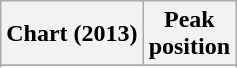<table class="wikitable sortable">
<tr>
<th>Chart (2013)</th>
<th>Peak<br>position</th>
</tr>
<tr>
</tr>
<tr>
</tr>
<tr>
</tr>
</table>
